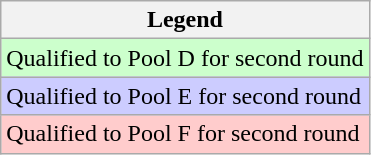<table class="wikitable">
<tr>
<th>Legend</th>
</tr>
<tr bgcolor=ccffcc>
<td>Qualified to Pool D for second round</td>
</tr>
<tr bgcolor=ccccff>
<td>Qualified to Pool E for second round</td>
</tr>
<tr bgcolor=ffcccc>
<td>Qualified to Pool F for second round</td>
</tr>
</table>
